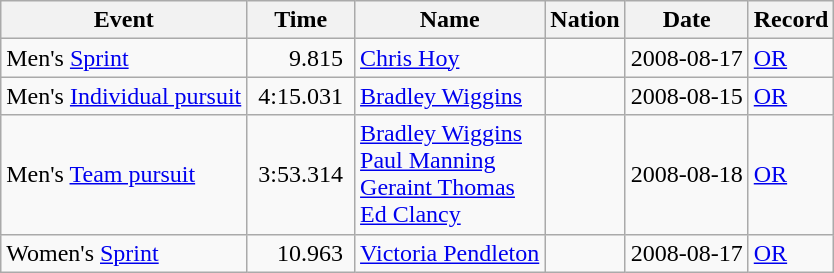<table class="wikitable">
<tr>
<th>Event</th>
<th>Time</th>
<th>Name</th>
<th>Nation</th>
<th>Date</th>
<th>Record</th>
</tr>
<tr>
<td>Men's <a href='#'>Sprint</a></td>
<td align=right>9.815 </td>
<td><a href='#'>Chris Hoy</a></td>
<td></td>
<td>2008-08-17</td>
<td><a href='#'>OR</a></td>
</tr>
<tr>
<td>Men's <a href='#'>Individual pursuit</a></td>
<td align=right> 4:15.031 </td>
<td><a href='#'>Bradley Wiggins</a></td>
<td></td>
<td>2008-08-15</td>
<td><a href='#'>OR</a></td>
</tr>
<tr>
<td>Men's <a href='#'>Team pursuit</a></td>
<td align=right>3:53.314 </td>
<td><a href='#'>Bradley Wiggins</a><br><a href='#'>Paul Manning</a><br><a href='#'>Geraint Thomas</a><br><a href='#'>Ed Clancy</a></td>
<td></td>
<td>2008-08-18</td>
<td><a href='#'>OR</a></td>
</tr>
<tr>
<td>Women's <a href='#'>Sprint</a></td>
<td align=right>10.963 </td>
<td><a href='#'>Victoria Pendleton</a></td>
<td></td>
<td>2008-08-17</td>
<td><a href='#'>OR</a></td>
</tr>
</table>
